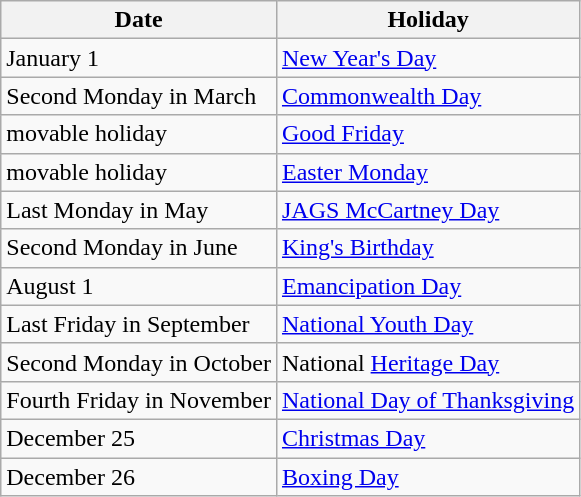<table class="wikitable">
<tr>
<th>Date</th>
<th>Holiday</th>
</tr>
<tr>
<td>January 1</td>
<td><a href='#'>New Year's Day</a></td>
</tr>
<tr>
<td>Second Monday in March</td>
<td><a href='#'>Commonwealth Day</a></td>
</tr>
<tr>
<td>movable holiday</td>
<td><a href='#'>Good Friday</a></td>
</tr>
<tr>
<td>movable holiday</td>
<td><a href='#'>Easter Monday</a></td>
</tr>
<tr>
<td>Last Monday in May</td>
<td><a href='#'>JAGS McCartney Day</a></td>
</tr>
<tr>
<td>Second Monday in June</td>
<td><a href='#'>King's Birthday</a></td>
</tr>
<tr>
<td>August 1</td>
<td><a href='#'>Emancipation Day</a></td>
</tr>
<tr>
<td>Last Friday in September</td>
<td><a href='#'>National Youth Day</a></td>
</tr>
<tr>
<td>Second Monday in October</td>
<td>National <a href='#'>Heritage Day</a></td>
</tr>
<tr>
<td>Fourth Friday in November</td>
<td><a href='#'>National Day of Thanksgiving</a></td>
</tr>
<tr>
<td>December 25</td>
<td><a href='#'>Christmas Day</a></td>
</tr>
<tr>
<td>December 26</td>
<td><a href='#'>Boxing Day</a></td>
</tr>
</table>
